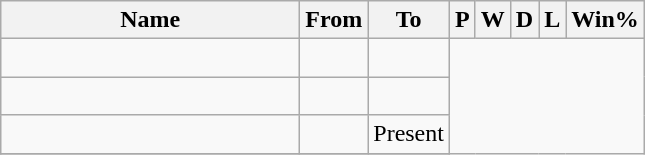<table class="wikitable sortable" style="text-align: center;">
<tr>
<th style="width:12em">Name</th>
<th>From</th>
<th>To</th>
<th>P</th>
<th>W</th>
<th>D</th>
<th>L</th>
<th>Win%</th>
</tr>
<tr>
<td align=left></td>
<td></td>
<td><br></td>
</tr>
<tr>
<td align=left></td>
<td></td>
<td><br></td>
</tr>
<tr>
<td align=left></td>
<td></td>
<td>Present<br></td>
</tr>
<tr>
</tr>
</table>
